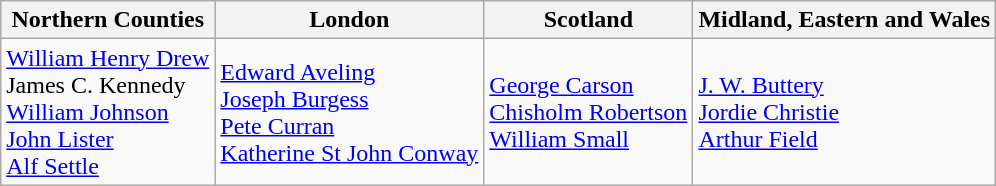<table class="wikitable">
<tr>
<th>Northern Counties</th>
<th>London</th>
<th>Scotland</th>
<th>Midland, Eastern and Wales</th>
</tr>
<tr>
<td><a href='#'>William Henry Drew</a><br>James C. Kennedy<br><a href='#'>William Johnson</a><br><a href='#'>John Lister</a><br><a href='#'>Alf Settle</a></td>
<td><a href='#'>Edward Aveling</a><br><a href='#'>Joseph Burgess</a><br><a href='#'>Pete Curran</a><br><a href='#'>Katherine St John Conway</a></td>
<td><a href='#'>George Carson</a><br><a href='#'>Chisholm Robertson</a><br><a href='#'>William Small</a></td>
<td><a href='#'>J. W. Buttery</a><br><a href='#'>Jordie Christie</a><br><a href='#'>Arthur Field</a></td>
</tr>
</table>
